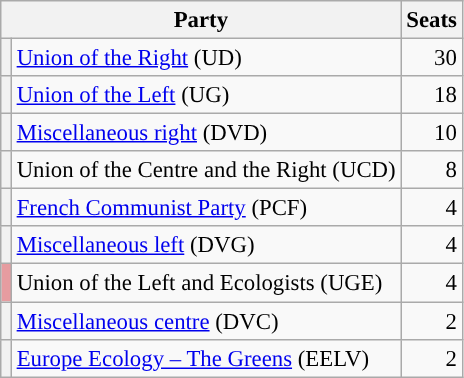<table class="wikitable" style="font-size: 95%;">
<tr>
<th colspan="2">Party</th>
<th>Seats</th>
</tr>
<tr>
<th style="background-color: "></th>
<td><a href='#'>Union of the Right</a> (UD)</td>
<td style="text-align:right;">30</td>
</tr>
<tr>
<th style="background-color: "></th>
<td><a href='#'>Union of the Left</a> (UG)</td>
<td style="text-align:right;">18</td>
</tr>
<tr>
<th style="background-color: "></th>
<td><a href='#'>Miscellaneous right</a> (DVD)</td>
<td style="text-align:right;">10</td>
</tr>
<tr>
<th style="background-color: "></th>
<td>Union of the Centre and the Right (UCD)</td>
<td style="text-align:right;">8</td>
</tr>
<tr>
<th style="background-color: "></th>
<td><a href='#'>French Communist Party</a> (PCF)</td>
<td style="text-align:right;">4</td>
</tr>
<tr>
<th style="background-color: "></th>
<td><a href='#'>Miscellaneous left</a> (DVG)</td>
<td style="text-align:right;">4</td>
</tr>
<tr>
<th style="background:#e69ca0;"></th>
<td>Union of the Left and Ecologists (UGE)</td>
<td style="text-align:right;">4</td>
</tr>
<tr>
<th style="background-color: "></th>
<td><a href='#'>Miscellaneous centre</a> (DVC)</td>
<td style="text-align:right;">2</td>
</tr>
<tr>
<th style="background-color: "></th>
<td><a href='#'>Europe Ecology – The Greens</a> (EELV)</td>
<td style="text-align:right;">2</td>
</tr>
</table>
